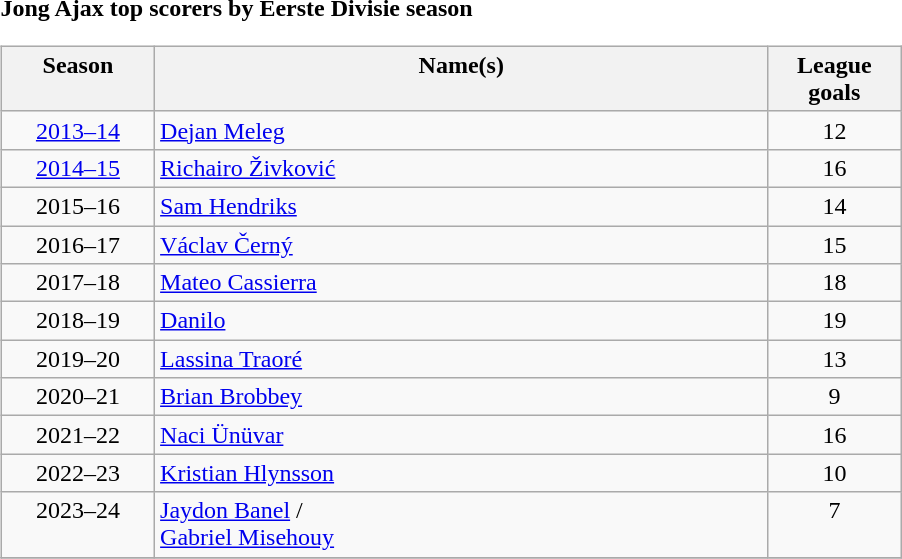<table width=48%>
<tr>
<td width=48% align=left valign=top><br><strong>Jong Ajax top scorers by Eerste Divisie season</strong><table class="wikitable" style="width:100%">
<tr valign=top>
<th width=15% align=center>Season</th>
<th width=60% align=center>Name(s)</th>
<th width=13% align=center>League goals</th>
</tr>
<tr valign=top>
<td align=center><a href='#'>2013–14</a></td>
<td> <a href='#'>Dejan Meleg</a></td>
<td align=center>12</td>
</tr>
<tr valign=top>
<td align=center><a href='#'>2014–15</a></td>
<td> <a href='#'>Richairo Živković</a></td>
<td align=center>16</td>
</tr>
<tr valign=top>
<td align=center>2015–16</td>
<td> <a href='#'>Sam Hendriks</a></td>
<td align=center>14</td>
</tr>
<tr valign=top>
<td align=center>2016–17</td>
<td> <a href='#'>Václav Černý</a></td>
<td align=center>15</td>
</tr>
<tr valign=top>
<td align=center>2017–18</td>
<td> <a href='#'>Mateo Cassierra</a></td>
<td align=center>18</td>
</tr>
<tr valign=top>
<td align=center>2018–19</td>
<td> <a href='#'>Danilo</a></td>
<td align=center>19</td>
</tr>
<tr valign=top>
<td align=center>2019–20</td>
<td> <a href='#'>Lassina Traoré</a></td>
<td align=center>13</td>
</tr>
<tr valign=top>
<td align=center>2020–21</td>
<td> <a href='#'>Brian Brobbey</a></td>
<td align=center>9</td>
</tr>
<tr valign=top>
<td align=center>2021–22</td>
<td> <a href='#'>Naci Ünüvar</a></td>
<td align=center>16</td>
</tr>
<tr valign=top>
<td align=center>2022–23</td>
<td> <a href='#'>Kristian Hlynsson</a></td>
<td align=center>10</td>
</tr>
<tr valign=top>
<td align=center>2023–24</td>
<td> <a href='#'>Jaydon Banel</a> / <br> <a href='#'>Gabriel Misehouy</a></td>
<td align=center>7</td>
</tr>
<tr valign=top>
</tr>
</table>
</td>
</tr>
</table>
